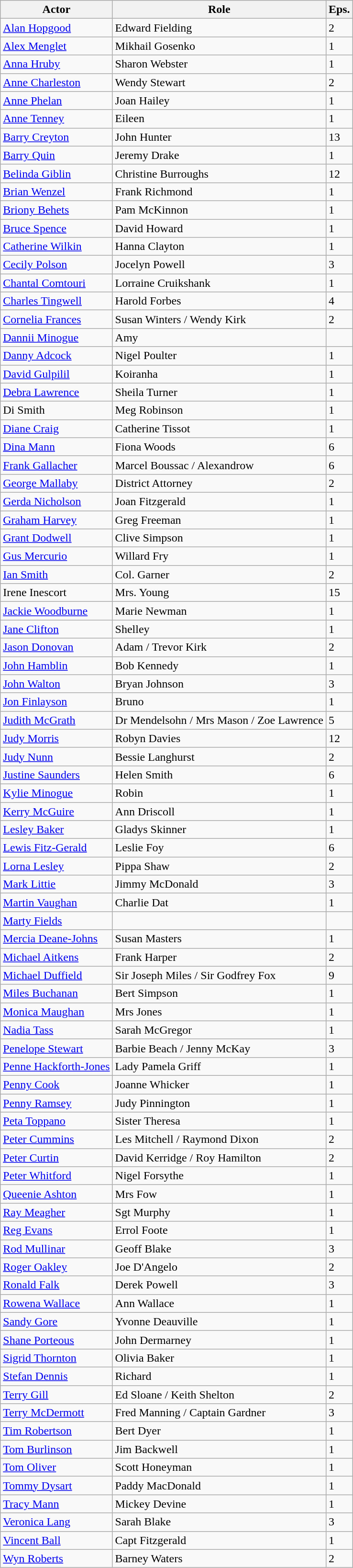<table class="wikitable">
<tr>
<th>Actor</th>
<th>Role</th>
<th>Eps.</th>
</tr>
<tr>
<td><a href='#'>Alan Hopgood</a></td>
<td>Edward Fielding</td>
<td>2</td>
</tr>
<tr>
<td><a href='#'>Alex Menglet</a></td>
<td>Mikhail Gosenko</td>
<td>1</td>
</tr>
<tr>
<td><a href='#'>Anna Hruby</a></td>
<td>Sharon Webster</td>
<td>1</td>
</tr>
<tr>
<td><a href='#'>Anne Charleston</a></td>
<td>Wendy Stewart</td>
<td>2</td>
</tr>
<tr>
<td><a href='#'>Anne Phelan</a></td>
<td>Joan Hailey</td>
<td>1</td>
</tr>
<tr>
<td><a href='#'>Anne Tenney</a></td>
<td>Eileen</td>
<td>1</td>
</tr>
<tr>
<td><a href='#'>Barry Creyton</a></td>
<td>John Hunter</td>
<td>13</td>
</tr>
<tr>
<td><a href='#'>Barry Quin</a></td>
<td>Jeremy Drake</td>
<td>1</td>
</tr>
<tr>
<td><a href='#'>Belinda Giblin</a></td>
<td>Christine Burroughs</td>
<td>12</td>
</tr>
<tr>
<td><a href='#'>Brian Wenzel</a></td>
<td>Frank Richmond</td>
<td>1</td>
</tr>
<tr>
<td><a href='#'>Briony Behets</a></td>
<td>Pam McKinnon</td>
<td>1</td>
</tr>
<tr>
<td><a href='#'>Bruce Spence</a></td>
<td>David Howard</td>
<td>1</td>
</tr>
<tr>
<td><a href='#'>Catherine Wilkin</a></td>
<td>Hanna Clayton</td>
<td>1</td>
</tr>
<tr>
<td><a href='#'>Cecily Polson</a></td>
<td>Jocelyn Powell</td>
<td>3</td>
</tr>
<tr>
<td><a href='#'>Chantal Comtouri</a></td>
<td>Lorraine Cruikshank</td>
<td>1</td>
</tr>
<tr>
<td><a href='#'>Charles Tingwell</a></td>
<td>Harold Forbes</td>
<td>4</td>
</tr>
<tr>
<td><a href='#'>Cornelia Frances</a></td>
<td>Susan Winters / Wendy Kirk</td>
<td>2</td>
</tr>
<tr>
<td><a href='#'>Dannii Minogue</a></td>
<td>Amy</td>
<td></td>
</tr>
<tr>
<td><a href='#'>Danny Adcock</a></td>
<td>Nigel Poulter</td>
<td>1</td>
</tr>
<tr>
<td><a href='#'>David Gulpilil</a></td>
<td>Koiranha</td>
<td>1</td>
</tr>
<tr>
<td><a href='#'>Debra Lawrence</a></td>
<td>Sheila Turner</td>
<td>1</td>
</tr>
<tr>
<td>Di Smith</td>
<td>Meg Robinson</td>
<td>1</td>
</tr>
<tr>
<td><a href='#'>Diane Craig</a></td>
<td>Catherine Tissot</td>
<td>1</td>
</tr>
<tr>
<td><a href='#'>Dina Mann</a></td>
<td>Fiona Woods</td>
<td>6</td>
</tr>
<tr>
<td><a href='#'>Frank Gallacher</a></td>
<td>Marcel Boussac / Alexandrow</td>
<td>6</td>
</tr>
<tr>
<td><a href='#'>George Mallaby</a></td>
<td>District Attorney</td>
<td>2</td>
</tr>
<tr>
<td><a href='#'>Gerda Nicholson</a></td>
<td>Joan Fitzgerald</td>
<td>1</td>
</tr>
<tr>
<td><a href='#'>Graham Harvey</a></td>
<td>Greg Freeman</td>
<td>1</td>
</tr>
<tr>
<td><a href='#'>Grant Dodwell</a></td>
<td>Clive Simpson</td>
<td>1</td>
</tr>
<tr>
<td><a href='#'>Gus Mercurio</a></td>
<td>Willard Fry</td>
<td>1</td>
</tr>
<tr>
<td><a href='#'>Ian Smith</a></td>
<td>Col. Garner</td>
<td>2</td>
</tr>
<tr>
<td>Irene Inescort</td>
<td>Mrs. Young</td>
<td>15</td>
</tr>
<tr>
<td><a href='#'>Jackie Woodburne</a></td>
<td>Marie Newman</td>
<td>1</td>
</tr>
<tr>
<td><a href='#'>Jane Clifton</a></td>
<td>Shelley</td>
<td>1</td>
</tr>
<tr>
<td><a href='#'>Jason Donovan</a></td>
<td>Adam / Trevor Kirk</td>
<td>2</td>
</tr>
<tr>
<td><a href='#'>John Hamblin</a></td>
<td>Bob Kennedy</td>
<td>1</td>
</tr>
<tr>
<td><a href='#'>John Walton</a></td>
<td>Bryan Johnson</td>
<td>3</td>
</tr>
<tr>
<td><a href='#'>Jon Finlayson</a></td>
<td>Bruno</td>
<td>1</td>
</tr>
<tr>
<td><a href='#'>Judith McGrath</a></td>
<td>Dr Mendelsohn / Mrs Mason / Zoe Lawrence</td>
<td>5</td>
</tr>
<tr>
<td><a href='#'>Judy Morris</a></td>
<td>Robyn Davies</td>
<td>12</td>
</tr>
<tr>
<td><a href='#'>Judy Nunn</a></td>
<td>Bessie Langhurst</td>
<td>2</td>
</tr>
<tr>
<td><a href='#'>Justine Saunders</a></td>
<td>Helen Smith</td>
<td>6</td>
</tr>
<tr>
<td><a href='#'>Kylie Minogue</a></td>
<td>Robin</td>
<td>1</td>
</tr>
<tr>
<td><a href='#'>Kerry McGuire</a></td>
<td>Ann Driscoll</td>
<td>1</td>
</tr>
<tr>
<td><a href='#'>Lesley Baker</a></td>
<td>Gladys Skinner</td>
<td>1</td>
</tr>
<tr>
<td><a href='#'>Lewis Fitz-Gerald</a></td>
<td>Leslie Foy</td>
<td>6</td>
</tr>
<tr>
<td><a href='#'>Lorna Lesley</a></td>
<td>Pippa Shaw</td>
<td>2</td>
</tr>
<tr>
<td><a href='#'>Mark Littie</a></td>
<td>Jimmy McDonald</td>
<td>3</td>
</tr>
<tr>
<td><a href='#'>Martin Vaughan</a></td>
<td>Charlie Dat</td>
<td>1</td>
</tr>
<tr>
<td><a href='#'>Marty Fields</a></td>
<td></td>
<td></td>
</tr>
<tr>
<td><a href='#'>Mercia Deane-Johns</a></td>
<td>Susan Masters</td>
<td>1</td>
</tr>
<tr>
<td><a href='#'>Michael Aitkens</a></td>
<td>Frank Harper</td>
<td>2</td>
</tr>
<tr>
<td><a href='#'>Michael Duffield</a></td>
<td>Sir Joseph Miles / Sir Godfrey Fox</td>
<td>9</td>
</tr>
<tr>
<td><a href='#'>Miles Buchanan</a></td>
<td>Bert Simpson</td>
<td>1</td>
</tr>
<tr>
<td><a href='#'>Monica Maughan</a></td>
<td>Mrs Jones</td>
<td>1</td>
</tr>
<tr>
<td><a href='#'>Nadia Tass</a></td>
<td>Sarah McGregor</td>
<td>1</td>
</tr>
<tr>
<td><a href='#'>Penelope Stewart</a></td>
<td>Barbie Beach / Jenny McKay</td>
<td>3</td>
</tr>
<tr>
<td><a href='#'>Penne Hackforth-Jones</a></td>
<td>Lady Pamela Griff</td>
<td>1</td>
</tr>
<tr>
<td><a href='#'>Penny Cook</a></td>
<td>Joanne Whicker</td>
<td>1</td>
</tr>
<tr>
<td><a href='#'>Penny Ramsey</a></td>
<td>Judy Pinnington</td>
<td>1</td>
</tr>
<tr>
<td><a href='#'>Peta Toppano</a></td>
<td>Sister Theresa</td>
<td>1</td>
</tr>
<tr>
<td><a href='#'>Peter Cummins</a></td>
<td>Les Mitchell / Raymond Dixon</td>
<td>2</td>
</tr>
<tr>
<td><a href='#'>Peter Curtin</a></td>
<td>David Kerridge / Roy Hamilton</td>
<td>2</td>
</tr>
<tr>
<td><a href='#'>Peter Whitford</a></td>
<td>Nigel Forsythe</td>
<td>1</td>
</tr>
<tr>
<td><a href='#'>Queenie Ashton</a></td>
<td>Mrs Fow</td>
<td>1</td>
</tr>
<tr>
<td><a href='#'>Ray Meagher</a></td>
<td>Sgt Murphy</td>
<td>1</td>
</tr>
<tr>
<td><a href='#'>Reg Evans</a></td>
<td>Errol Foote</td>
<td>1</td>
</tr>
<tr>
<td><a href='#'>Rod Mullinar</a></td>
<td>Geoff Blake</td>
<td>3</td>
</tr>
<tr>
<td><a href='#'>Roger Oakley</a></td>
<td>Joe D'Angelo</td>
<td>2</td>
</tr>
<tr>
<td><a href='#'>Ronald Falk</a></td>
<td>Derek Powell</td>
<td>3</td>
</tr>
<tr>
<td><a href='#'>Rowena Wallace</a></td>
<td>Ann Wallace</td>
<td>1</td>
</tr>
<tr>
<td><a href='#'>Sandy Gore</a></td>
<td>Yvonne Deauville</td>
<td>1</td>
</tr>
<tr>
<td><a href='#'>Shane Porteous</a></td>
<td>John Dermarney</td>
<td>1</td>
</tr>
<tr>
<td><a href='#'>Sigrid Thornton</a></td>
<td>Olivia Baker</td>
<td>1</td>
</tr>
<tr>
<td><a href='#'>Stefan Dennis</a></td>
<td>Richard</td>
<td>1</td>
</tr>
<tr>
<td><a href='#'>Terry Gill</a></td>
<td>Ed Sloane / Keith Shelton</td>
<td>2</td>
</tr>
<tr>
<td><a href='#'>Terry McDermott</a></td>
<td>Fred Manning / Captain Gardner</td>
<td>3</td>
</tr>
<tr>
<td><a href='#'>Tim Robertson</a></td>
<td>Bert Dyer</td>
<td>1</td>
</tr>
<tr>
<td><a href='#'>Tom Burlinson</a></td>
<td>Jim Backwell</td>
<td>1</td>
</tr>
<tr>
<td><a href='#'>Tom Oliver</a></td>
<td>Scott Honeyman</td>
<td>1</td>
</tr>
<tr>
<td><a href='#'>Tommy Dysart</a></td>
<td>Paddy MacDonald</td>
<td>1</td>
</tr>
<tr>
<td><a href='#'>Tracy Mann</a></td>
<td>Mickey Devine</td>
<td>1</td>
</tr>
<tr>
<td><a href='#'>Veronica Lang</a></td>
<td>Sarah Blake</td>
<td>3</td>
</tr>
<tr>
<td><a href='#'>Vincent Ball</a></td>
<td>Capt Fitzgerald</td>
<td>1</td>
</tr>
<tr>
<td><a href='#'>Wyn Roberts</a></td>
<td>Barney Waters</td>
<td>2</td>
</tr>
</table>
